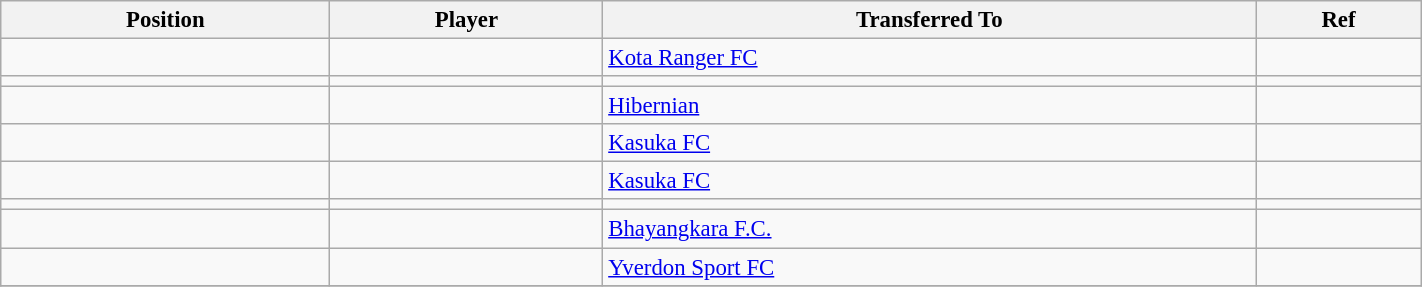<table class="wikitable sortable" style="width:75%; text-align:center; font-size:95%; text-align:left;">
<tr>
<th><strong>Position</strong></th>
<th><strong>Player</strong></th>
<th><strong>Transferred To</strong></th>
<th><strong>Ref</strong></th>
</tr>
<tr>
<td></td>
<td></td>
<td> <a href='#'>Kota Ranger FC</a></td>
<td></td>
</tr>
<tr>
<td></td>
<td></td>
<td></td>
<td></td>
</tr>
<tr>
<td></td>
<td></td>
<td> <a href='#'>Hibernian</a></td>
<td></td>
</tr>
<tr>
<td></td>
<td></td>
<td> <a href='#'>Kasuka FC</a></td>
<td></td>
</tr>
<tr>
<td></td>
<td></td>
<td> <a href='#'>Kasuka FC</a></td>
<td></td>
</tr>
<tr>
<td></td>
<td></td>
<td></td>
<td></td>
</tr>
<tr>
<td></td>
<td></td>
<td> <a href='#'>Bhayangkara F.C.</a></td>
<td></td>
</tr>
<tr>
<td></td>
<td></td>
<td> <a href='#'>Yverdon Sport FC</a></td>
<td></td>
</tr>
<tr>
</tr>
</table>
